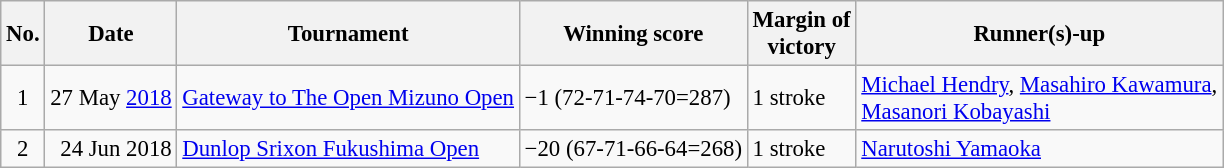<table class="wikitable" style="font-size:95%;">
<tr>
<th>No.</th>
<th>Date</th>
<th>Tournament</th>
<th>Winning score</th>
<th>Margin of<br>victory</th>
<th>Runner(s)-up</th>
</tr>
<tr>
<td align=center>1</td>
<td align=right>27 May <a href='#'>2018</a></td>
<td><a href='#'>Gateway to The Open Mizuno Open</a></td>
<td>−1 (72-71-74-70=287)</td>
<td>1 stroke</td>
<td> <a href='#'>Michael Hendry</a>,  <a href='#'>Masahiro Kawamura</a>,<br> <a href='#'>Masanori Kobayashi</a></td>
</tr>
<tr>
<td align=center>2</td>
<td align=right>24 Jun 2018</td>
<td><a href='#'>Dunlop Srixon Fukushima Open</a></td>
<td>−20 (67-71-66-64=268)</td>
<td>1 stroke</td>
<td> <a href='#'>Narutoshi Yamaoka</a></td>
</tr>
</table>
